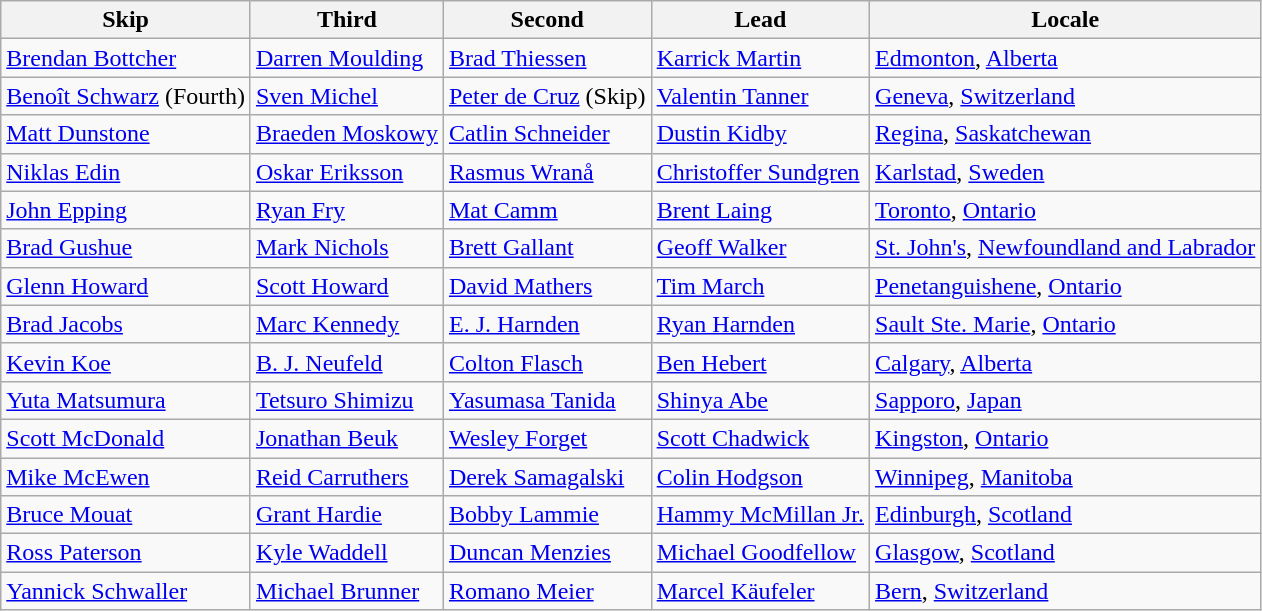<table class=wikitable>
<tr>
<th>Skip</th>
<th>Third</th>
<th>Second</th>
<th>Lead</th>
<th>Locale</th>
</tr>
<tr>
<td><a href='#'>Brendan Bottcher</a></td>
<td><a href='#'>Darren Moulding</a></td>
<td><a href='#'>Brad Thiessen</a></td>
<td><a href='#'>Karrick Martin</a></td>
<td> <a href='#'>Edmonton</a>, <a href='#'>Alberta</a></td>
</tr>
<tr>
<td><a href='#'>Benoît Schwarz</a> (Fourth)</td>
<td><a href='#'>Sven Michel</a></td>
<td><a href='#'>Peter de Cruz</a> (Skip)</td>
<td><a href='#'>Valentin Tanner</a></td>
<td> <a href='#'>Geneva</a>, <a href='#'>Switzerland</a></td>
</tr>
<tr>
<td><a href='#'>Matt Dunstone</a></td>
<td><a href='#'>Braeden Moskowy</a></td>
<td><a href='#'>Catlin Schneider</a></td>
<td><a href='#'>Dustin Kidby</a></td>
<td> <a href='#'>Regina</a>, <a href='#'>Saskatchewan</a></td>
</tr>
<tr>
<td><a href='#'>Niklas Edin</a></td>
<td><a href='#'>Oskar Eriksson</a></td>
<td><a href='#'>Rasmus Wranå</a></td>
<td><a href='#'>Christoffer Sundgren</a></td>
<td> <a href='#'>Karlstad</a>, <a href='#'>Sweden</a></td>
</tr>
<tr>
<td><a href='#'>John Epping</a></td>
<td><a href='#'>Ryan Fry</a></td>
<td><a href='#'>Mat Camm</a></td>
<td><a href='#'>Brent Laing</a></td>
<td> <a href='#'>Toronto</a>, <a href='#'>Ontario</a></td>
</tr>
<tr>
<td><a href='#'>Brad Gushue</a></td>
<td><a href='#'>Mark Nichols</a></td>
<td><a href='#'>Brett Gallant</a></td>
<td><a href='#'>Geoff Walker</a></td>
<td> <a href='#'>St. John's</a>, <a href='#'>Newfoundland and Labrador</a></td>
</tr>
<tr>
<td><a href='#'>Glenn Howard</a></td>
<td><a href='#'>Scott Howard</a></td>
<td><a href='#'>David Mathers</a></td>
<td><a href='#'>Tim March</a></td>
<td> <a href='#'>Penetanguishene</a>, <a href='#'>Ontario</a></td>
</tr>
<tr>
<td><a href='#'>Brad Jacobs</a></td>
<td><a href='#'>Marc Kennedy</a></td>
<td><a href='#'>E. J. Harnden</a></td>
<td><a href='#'>Ryan Harnden</a></td>
<td> <a href='#'>Sault Ste. Marie</a>, <a href='#'>Ontario</a></td>
</tr>
<tr>
<td><a href='#'>Kevin Koe</a></td>
<td><a href='#'>B. J. Neufeld</a></td>
<td><a href='#'>Colton Flasch</a></td>
<td><a href='#'>Ben Hebert</a></td>
<td> <a href='#'>Calgary</a>, <a href='#'>Alberta</a></td>
</tr>
<tr>
<td><a href='#'>Yuta Matsumura</a></td>
<td><a href='#'>Tetsuro Shimizu</a></td>
<td><a href='#'>Yasumasa Tanida</a></td>
<td><a href='#'>Shinya Abe</a></td>
<td> <a href='#'>Sapporo</a>, <a href='#'>Japan</a></td>
</tr>
<tr>
<td><a href='#'>Scott McDonald</a></td>
<td><a href='#'>Jonathan Beuk</a></td>
<td><a href='#'>Wesley Forget</a></td>
<td><a href='#'>Scott Chadwick</a></td>
<td> <a href='#'>Kingston</a>, <a href='#'>Ontario</a></td>
</tr>
<tr>
<td><a href='#'>Mike McEwen</a></td>
<td><a href='#'>Reid Carruthers</a></td>
<td><a href='#'>Derek Samagalski</a></td>
<td><a href='#'>Colin Hodgson</a></td>
<td> <a href='#'>Winnipeg</a>, <a href='#'>Manitoba</a></td>
</tr>
<tr>
<td><a href='#'>Bruce Mouat</a></td>
<td><a href='#'>Grant Hardie</a></td>
<td><a href='#'>Bobby Lammie</a></td>
<td><a href='#'>Hammy McMillan Jr.</a></td>
<td> <a href='#'>Edinburgh</a>, <a href='#'>Scotland</a></td>
</tr>
<tr>
<td><a href='#'>Ross Paterson</a></td>
<td><a href='#'>Kyle Waddell</a></td>
<td><a href='#'>Duncan Menzies</a></td>
<td><a href='#'>Michael Goodfellow</a></td>
<td> <a href='#'>Glasgow</a>, <a href='#'>Scotland</a></td>
</tr>
<tr>
<td><a href='#'>Yannick Schwaller</a></td>
<td><a href='#'>Michael Brunner</a></td>
<td><a href='#'>Romano Meier</a></td>
<td><a href='#'>Marcel Käufeler</a></td>
<td> <a href='#'>Bern</a>, <a href='#'>Switzerland</a></td>
</tr>
</table>
